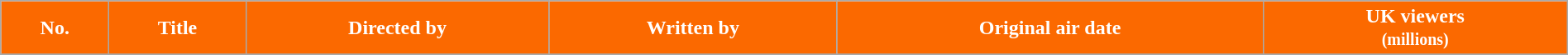<table class="wikitable plainrowheaders" style="width:100%;">
<tr>
<th style="color:#fff; background:#FB6900;">No.</th>
<th style="color:#fff; background:#FB6900;">Title</th>
<th style="color:#fff; background:#FB6900;">Directed by</th>
<th style="color:#fff; background:#FB6900;">Written by</th>
<th style="color:#fff; background:#FB6900;">Original air date</th>
<th style="color:#fff; background:#FB6900;">UK viewers<br><small>(millions)</small></th>
</tr>
<tr>
</tr>
</table>
